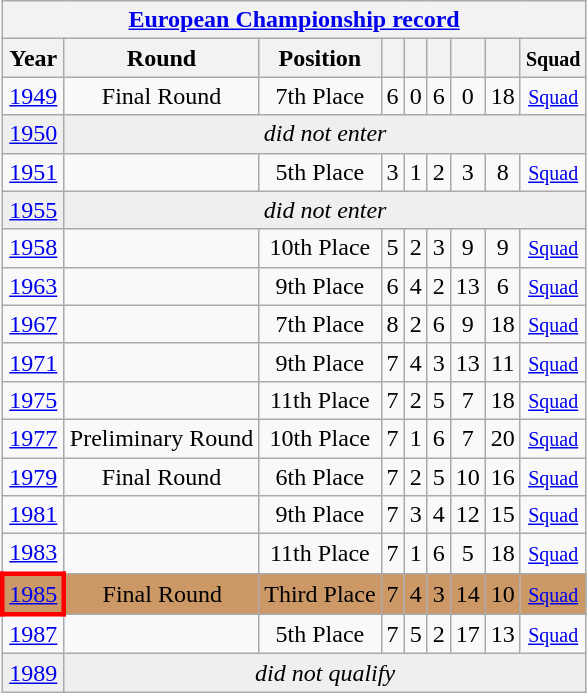<table class="wikitable" style="text-align: center;">
<tr>
<th colspan=9><a href='#'>European Championship record</a></th>
</tr>
<tr>
<th>Year</th>
<th>Round</th>
<th>Position</th>
<th></th>
<th></th>
<th></th>
<th></th>
<th></th>
<th><small>Squad</small></th>
</tr>
<tr>
<td> <a href='#'>1949</a></td>
<td>Final Round</td>
<td>7th Place</td>
<td>6</td>
<td>0</td>
<td>6</td>
<td>0</td>
<td>18</td>
<td><small><a href='#'>Squad</a></small></td>
</tr>
<tr bgcolor="efefef">
<td> <a href='#'>1950</a></td>
<td colspan=8 rowspan=1 align=center><em>did not enter</em></td>
</tr>
<tr>
<td> <a href='#'>1951</a></td>
<td></td>
<td>5th Place</td>
<td>3</td>
<td>1</td>
<td>2</td>
<td>3</td>
<td>8</td>
<td><small><a href='#'>Squad</a></small></td>
</tr>
<tr bgcolor="efefef">
<td> <a href='#'>1955</a></td>
<td colspan=8 rowspan=1 align=center><em>did not enter</em></td>
</tr>
<tr>
<td> <a href='#'>1958</a></td>
<td></td>
<td>10th Place</td>
<td>5</td>
<td>2</td>
<td>3</td>
<td>9</td>
<td>9</td>
<td><small><a href='#'>Squad</a></small></td>
</tr>
<tr>
<td> <a href='#'>1963</a></td>
<td></td>
<td>9th Place</td>
<td>6</td>
<td>4</td>
<td>2</td>
<td>13</td>
<td>6</td>
<td><small><a href='#'>Squad</a></small></td>
</tr>
<tr>
<td> <a href='#'>1967</a></td>
<td></td>
<td>7th Place</td>
<td>8</td>
<td>2</td>
<td>6</td>
<td>9</td>
<td>18</td>
<td><small><a href='#'>Squad</a></small></td>
</tr>
<tr>
<td> <a href='#'>1971</a></td>
<td></td>
<td>9th Place</td>
<td>7</td>
<td>4</td>
<td>3</td>
<td>13</td>
<td>11</td>
<td><small><a href='#'>Squad</a></small></td>
</tr>
<tr>
<td> <a href='#'>1975</a></td>
<td></td>
<td>11th Place</td>
<td>7</td>
<td>2</td>
<td>5</td>
<td>7</td>
<td>18</td>
<td><small><a href='#'>Squad</a></small></td>
</tr>
<tr>
<td> <a href='#'>1977</a></td>
<td>Preliminary Round</td>
<td>10th Place</td>
<td>7</td>
<td>1</td>
<td>6</td>
<td>7</td>
<td>20</td>
<td><small><a href='#'>Squad</a></small></td>
</tr>
<tr>
<td> <a href='#'>1979</a></td>
<td>Final Round</td>
<td>6th Place</td>
<td>7</td>
<td>2</td>
<td>5</td>
<td>10</td>
<td>16</td>
<td><small><a href='#'>Squad</a></small></td>
</tr>
<tr>
<td> <a href='#'>1981</a></td>
<td></td>
<td>9th Place</td>
<td>7</td>
<td>3</td>
<td>4</td>
<td>12</td>
<td>15</td>
<td><small><a href='#'>Squad</a></small></td>
</tr>
<tr>
<td> <a href='#'>1983</a></td>
<td></td>
<td>11th Place</td>
<td>7</td>
<td>1</td>
<td>6</td>
<td>5</td>
<td>18</td>
<td><small><a href='#'>Squad</a></small></td>
</tr>
<tr bgcolor=cc9966>
<td style="border: 3px solid red"> <a href='#'>1985</a></td>
<td>Final Round</td>
<td>Third Place</td>
<td>7</td>
<td>4</td>
<td>3</td>
<td>14</td>
<td>10</td>
<td><small><a href='#'>Squad</a></small></td>
</tr>
<tr>
<td> <a href='#'>1987</a></td>
<td></td>
<td>5th Place</td>
<td>7</td>
<td>5</td>
<td>2</td>
<td>17</td>
<td>13</td>
<td><small><a href='#'>Squad</a></small></td>
</tr>
<tr bgcolor="efefef">
<td> <a href='#'>1989</a></td>
<td colspan=8 rowspan=1 align=center><em>did not qualify</em></td>
</tr>
</table>
